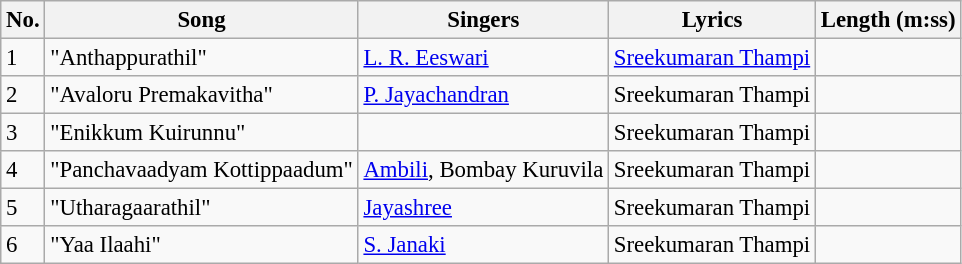<table class="wikitable" style="font-size:95%;">
<tr>
<th>No.</th>
<th>Song</th>
<th>Singers</th>
<th>Lyrics</th>
<th>Length (m:ss)</th>
</tr>
<tr>
<td>1</td>
<td>"Anthappurathil"</td>
<td><a href='#'>L. R. Eeswari</a></td>
<td><a href='#'>Sreekumaran Thampi</a></td>
<td></td>
</tr>
<tr>
<td>2</td>
<td>"Avaloru Premakavitha"</td>
<td><a href='#'>P. Jayachandran</a></td>
<td>Sreekumaran Thampi</td>
<td></td>
</tr>
<tr>
<td>3</td>
<td>"Enikkum Kuirunnu"</td>
<td></td>
<td>Sreekumaran Thampi</td>
<td></td>
</tr>
<tr>
<td>4</td>
<td>"Panchavaadyam Kottippaadum"</td>
<td><a href='#'>Ambili</a>, Bombay Kuruvila</td>
<td>Sreekumaran Thampi</td>
<td></td>
</tr>
<tr>
<td>5</td>
<td>"Utharagaarathil"</td>
<td><a href='#'>Jayashree</a></td>
<td>Sreekumaran Thampi</td>
<td></td>
</tr>
<tr>
<td>6</td>
<td>"Yaa Ilaahi"</td>
<td><a href='#'>S. Janaki</a></td>
<td>Sreekumaran Thampi</td>
<td></td>
</tr>
</table>
